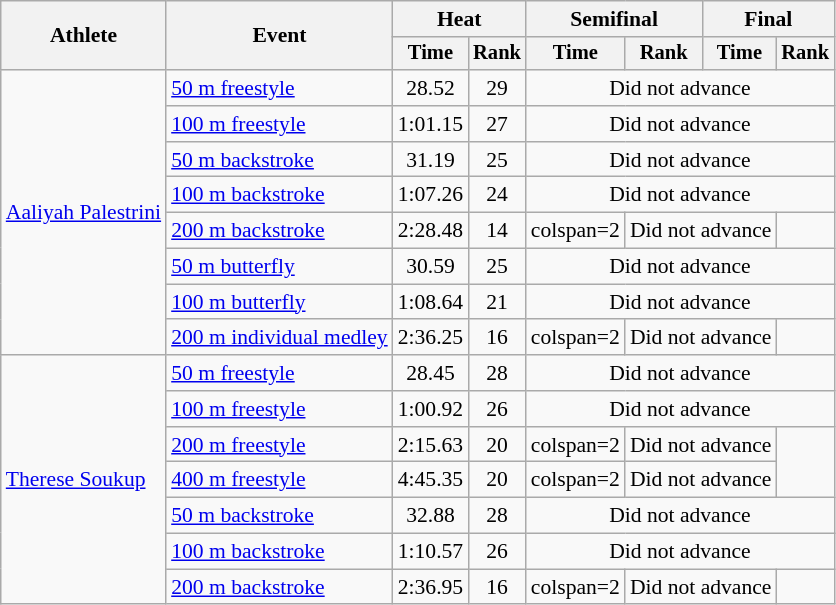<table class=wikitable style=font-size:90%>
<tr>
<th rowspan=2>Athlete</th>
<th rowspan=2>Event</th>
<th colspan=2>Heat</th>
<th colspan=2>Semifinal</th>
<th colspan=2>Final</th>
</tr>
<tr style=font-size:95%>
<th>Time</th>
<th>Rank</th>
<th>Time</th>
<th>Rank</th>
<th>Time</th>
<th>Rank</th>
</tr>
<tr align=center>
<td align=left rowspan=8><a href='#'>Aaliyah Palestrini</a></td>
<td align=left><a href='#'>50 m freestyle</a></td>
<td>28.52</td>
<td>29</td>
<td colspan=4>Did not advance</td>
</tr>
<tr align=center>
<td align=left><a href='#'>100 m freestyle</a></td>
<td>1:01.15</td>
<td>27</td>
<td colspan=4>Did not advance</td>
</tr>
<tr align=center>
<td align=left><a href='#'>50 m backstroke</a></td>
<td>31.19</td>
<td>25</td>
<td colspan=4>Did not advance</td>
</tr>
<tr align=center>
<td align=left><a href='#'>100 m backstroke</a></td>
<td>1:07.26</td>
<td>24</td>
<td colspan=4>Did not advance</td>
</tr>
<tr align=center>
<td align=left><a href='#'>200 m backstroke</a></td>
<td>2:28.48</td>
<td>14</td>
<td>colspan=2</td>
<td colspan=2>Did not advance</td>
</tr>
<tr align=center>
<td align=left><a href='#'>50 m butterfly</a></td>
<td>30.59</td>
<td>25</td>
<td colspan=4>Did not advance</td>
</tr>
<tr align=center>
<td align=left><a href='#'>100 m butterfly</a></td>
<td>1:08.64</td>
<td>21</td>
<td colspan=4>Did not advance</td>
</tr>
<tr align=center>
<td align=left><a href='#'>200 m individual medley</a></td>
<td>2:36.25</td>
<td>16</td>
<td>colspan=2</td>
<td colspan=2>Did not advance</td>
</tr>
<tr align=center>
<td align=left rowspan=7><a href='#'>Therese Soukup</a></td>
<td align=left><a href='#'>50 m freestyle</a></td>
<td>28.45</td>
<td>28</td>
<td colspan=4>Did not advance</td>
</tr>
<tr align=center>
<td align=left><a href='#'>100 m freestyle</a></td>
<td>1:00.92</td>
<td>26</td>
<td colspan=4>Did not advance</td>
</tr>
<tr align=center>
<td align=left><a href='#'>200 m freestyle</a></td>
<td>2:15.63</td>
<td>20</td>
<td>colspan=2</td>
<td colspan=2>Did not advance</td>
</tr>
<tr align=center>
<td align=left><a href='#'>400 m freestyle</a></td>
<td>4:45.35</td>
<td>20</td>
<td>colspan=2</td>
<td colspan=2>Did not advance</td>
</tr>
<tr align=center>
<td align=left><a href='#'>50 m backstroke</a></td>
<td>32.88</td>
<td>28</td>
<td colspan=4>Did not advance</td>
</tr>
<tr align=center>
<td align=left><a href='#'>100 m backstroke</a></td>
<td>1:10.57</td>
<td>26</td>
<td colspan=4>Did not advance</td>
</tr>
<tr align=center>
<td align=left><a href='#'>200 m backstroke</a></td>
<td>2:36.95</td>
<td>16</td>
<td>colspan=2</td>
<td colspan=2>Did not advance</td>
</tr>
</table>
